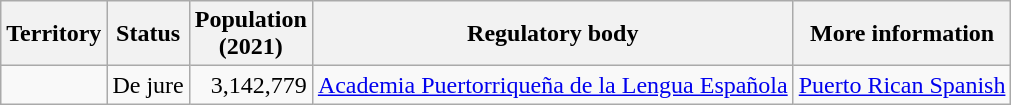<table class="wikitable sortable" style="text-align:right;">
<tr>
<th>Territory</th>
<th>Status</th>
<th>Population<br>(2021)</th>
<th>Regulatory body</th>
<th>More information</th>
</tr>
<tr>
<td style="text-align:left;"></td>
<td>De jure</td>
<td>3,142,779</td>
<td><a href='#'>Academia Puertorriqueña de la Lengua Española</a></td>
<td><a href='#'>Puerto Rican Spanish</a></td>
</tr>
</table>
